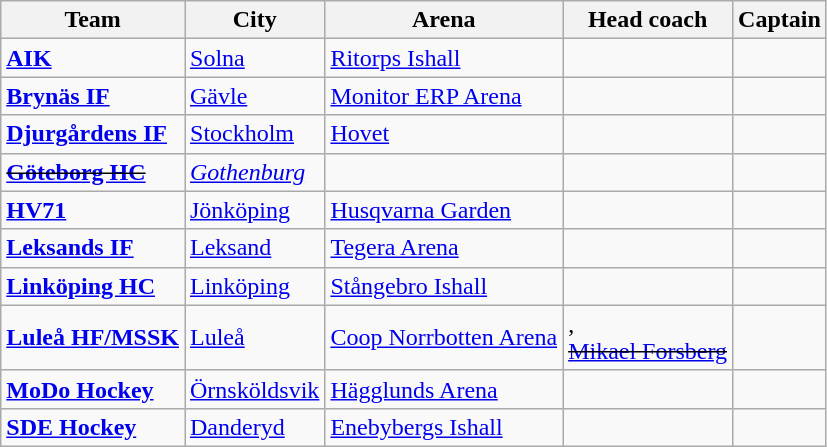<table class="wikitable sortable">
<tr>
<th>Team</th>
<th>City</th>
<th>Arena</th>
<th>Head coach</th>
<th>Captain</th>
</tr>
<tr>
<td><strong><a href='#'>AIK</a></strong></td>
<td> <a href='#'>Solna</a></td>
<td><a href='#'>Ritorps Ishall</a></td>
<td></td>
<td></td>
</tr>
<tr>
<td><strong><a href='#'>Brynäs IF</a></strong></td>
<td> <a href='#'>Gävle</a></td>
<td><a href='#'>Monitor ERP Arena</a></td>
<td></td>
<td></td>
</tr>
<tr>
<td><strong><a href='#'>Djurgårdens IF</a></strong></td>
<td> <a href='#'>Stockholm</a></td>
<td><a href='#'>Hovet</a></td>
<td></td>
<td></td>
</tr>
<tr>
<td><del><strong><a href='#'>Göteborg HC</a></strong></del></td>
<td> <em><a href='#'>Gothenburg</a></em></td>
<td><em></em></td>
<td><em></em></td>
<td><em></em></td>
</tr>
<tr>
<td><strong><a href='#'>HV71</a></strong></td>
<td> <a href='#'>Jönköping</a></td>
<td><a href='#'>Husqvarna Garden</a></td>
<td></td>
<td></td>
</tr>
<tr>
<td><strong><a href='#'>Leksands IF</a></strong></td>
<td> <a href='#'>Leksand</a></td>
<td><a href='#'>Tegera Arena</a></td>
<td></td>
<td></td>
</tr>
<tr>
<td><strong><a href='#'>Linköping HC</a></strong></td>
<td> <a href='#'>Linköping</a></td>
<td><a href='#'>Stångebro Ishall</a></td>
<td></td>
<td></td>
</tr>
<tr>
<td><strong><a href='#'>Luleå HF/MSSK</a></strong></td>
<td> <a href='#'>Luleå</a></td>
<td><a href='#'>Coop Norrbotten Arena</a></td>
<td>,<br><del><a href='#'>Mikael Forsberg</a></del></td>
<td></td>
</tr>
<tr>
<td><strong><a href='#'>MoDo Hockey</a></strong></td>
<td> <a href='#'>Örnsköldsvik</a></td>
<td><a href='#'>Hägglunds Arena</a></td>
<td></td>
<td></td>
</tr>
<tr>
<td><strong><a href='#'>SDE Hockey</a></strong></td>
<td> <a href='#'>Danderyd</a></td>
<td><a href='#'>Enebybergs Ishall</a></td>
<td></td>
<td></td>
</tr>
</table>
